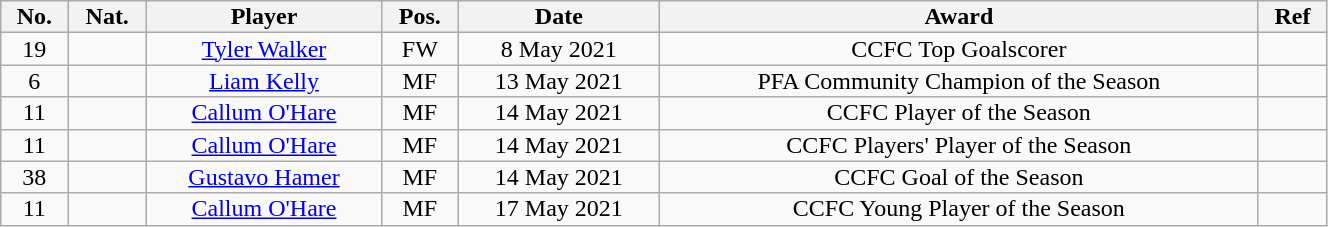<table class="wikitable sortable alternance" style="font-size:100%; text-align:center; line-height:14px; width:70%;">
<tr>
<th>No.</th>
<th>Nat.</th>
<th>Player</th>
<th>Pos.</th>
<th>Date</th>
<th>Award</th>
<th>Ref</th>
</tr>
<tr>
<td>19</td>
<td></td>
<td><a href='#'>Tyler Walker</a></td>
<td>FW</td>
<td>8 May 2021</td>
<td>CCFC Top Goalscorer</td>
<td></td>
</tr>
<tr>
<td>6</td>
<td></td>
<td><a href='#'>Liam Kelly</a></td>
<td>MF</td>
<td>13 May 2021</td>
<td>PFA Community Champion of the Season</td>
<td></td>
</tr>
<tr>
<td>11</td>
<td></td>
<td><a href='#'>Callum O'Hare</a></td>
<td>MF</td>
<td>14 May 2021</td>
<td>CCFC Player of the Season</td>
<td></td>
</tr>
<tr>
<td>11</td>
<td></td>
<td><a href='#'>Callum O'Hare</a></td>
<td>MF</td>
<td>14 May 2021</td>
<td>CCFC Players' Player of the Season</td>
<td></td>
</tr>
<tr>
<td>38</td>
<td></td>
<td><a href='#'>Gustavo Hamer</a></td>
<td>MF</td>
<td>14 May 2021</td>
<td>CCFC Goal of the Season</td>
<td></td>
</tr>
<tr>
<td>11</td>
<td></td>
<td><a href='#'>Callum O'Hare</a></td>
<td>MF</td>
<td>17 May 2021</td>
<td>CCFC Young Player of the Season</td>
<td></td>
</tr>
</table>
